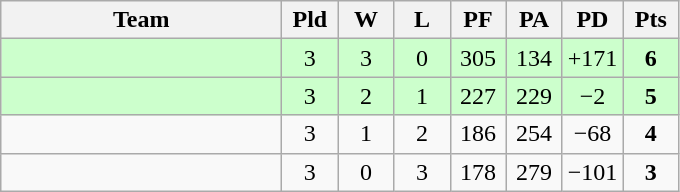<table class=wikitable style="text-align:center">
<tr>
<th width=180>Team</th>
<th width=30>Pld</th>
<th width=30>W</th>
<th width=30>L</th>
<th width=30>PF</th>
<th width=30>PA</th>
<th width=30>PD</th>
<th width=30>Pts</th>
</tr>
<tr align=center bgcolor="#ccffcc">
<td align=left></td>
<td>3</td>
<td>3</td>
<td>0</td>
<td>305</td>
<td>134</td>
<td>+171</td>
<td><strong>6</strong></td>
</tr>
<tr align=center bgcolor="#ccffcc">
<td align=left></td>
<td>3</td>
<td>2</td>
<td>1</td>
<td>227</td>
<td>229</td>
<td>−2</td>
<td><strong>5</strong></td>
</tr>
<tr align=center>
<td align=left></td>
<td>3</td>
<td>1</td>
<td>2</td>
<td>186</td>
<td>254</td>
<td>−68</td>
<td><strong>4</strong></td>
</tr>
<tr align=center>
<td align=left></td>
<td>3</td>
<td>0</td>
<td>3</td>
<td>178</td>
<td>279</td>
<td>−101</td>
<td><strong>3</strong></td>
</tr>
</table>
